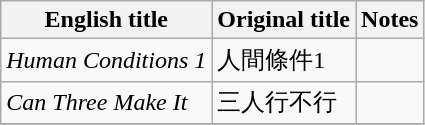<table class="wikitable sortable">
<tr>
<th>English title</th>
<th>Original title</th>
<th class="unsortable">Notes</th>
</tr>
<tr>
<td><em>Human Conditions 1</em></td>
<td>人間條件1</td>
<td></td>
</tr>
<tr>
<td><em>Can Three Make It</em></td>
<td>三人行不行</td>
<td></td>
</tr>
<tr>
</tr>
</table>
